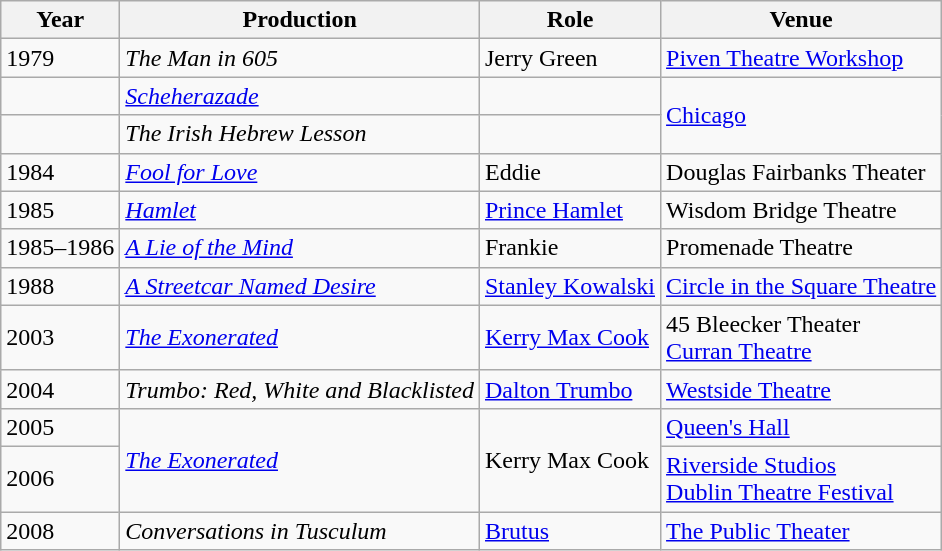<table class="wikitable sortable">
<tr>
<th>Year</th>
<th>Production</th>
<th>Role</th>
<th>Venue</th>
</tr>
<tr>
<td>1979</td>
<td><em>The Man in 605</em></td>
<td>Jerry Green</td>
<td><a href='#'>Piven Theatre Workshop</a></td>
</tr>
<tr>
<td></td>
<td><em><a href='#'>Scheherazade</a></em></td>
<td></td>
<td rowspan=2><a href='#'>Chicago</a></td>
</tr>
<tr>
<td></td>
<td><em>The Irish Hebrew Lesson</em></td>
<td></td>
</tr>
<tr>
<td>1984</td>
<td><em><a href='#'>Fool for Love</a></em></td>
<td>Eddie</td>
<td>Douglas Fairbanks Theater</td>
</tr>
<tr>
<td>1985</td>
<td><em><a href='#'>Hamlet</a></em></td>
<td><a href='#'>Prince Hamlet</a></td>
<td>Wisdom Bridge Theatre</td>
</tr>
<tr>
<td>1985–1986</td>
<td><em><a href='#'>A Lie of the Mind</a></em></td>
<td>Frankie</td>
<td>Promenade Theatre</td>
</tr>
<tr>
<td>1988</td>
<td><em><a href='#'>A Streetcar Named Desire</a></em></td>
<td><a href='#'>Stanley Kowalski</a></td>
<td><a href='#'>Circle in the Square Theatre</a></td>
</tr>
<tr>
<td>2003</td>
<td><em><a href='#'>The Exonerated</a></em></td>
<td><a href='#'>Kerry Max Cook</a></td>
<td>45 Bleecker Theater<br> <a href='#'>Curran Theatre</a></td>
</tr>
<tr>
<td>2004</td>
<td><em>Trumbo: Red, White and Blacklisted</em></td>
<td><a href='#'>Dalton Trumbo</a></td>
<td><a href='#'>Westside Theatre</a></td>
</tr>
<tr>
<td>2005</td>
<td rowspan=2><em><a href='#'>The Exonerated</a></em></td>
<td rowspan=2>Kerry Max Cook</td>
<td><a href='#'>Queen's Hall</a></td>
</tr>
<tr>
<td>2006</td>
<td><a href='#'>Riverside Studios</a><br> <a href='#'>Dublin Theatre Festival</a></td>
</tr>
<tr>
<td>2008</td>
<td><em>Conversations in Tusculum</em></td>
<td><a href='#'>Brutus</a></td>
<td><a href='#'>The Public Theater</a></td>
</tr>
</table>
